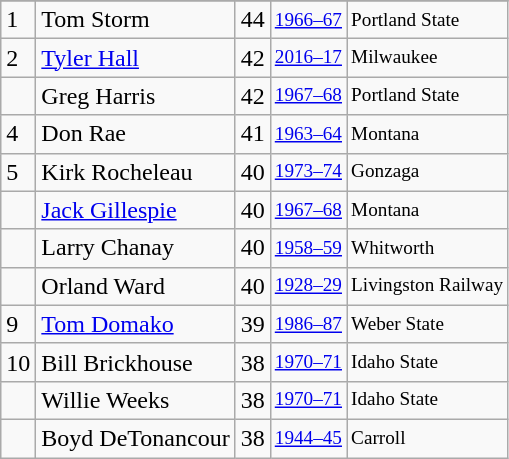<table class="wikitable">
<tr>
</tr>
<tr>
<td>1</td>
<td>Tom Storm</td>
<td>44</td>
<td style="font-size:80%;"><a href='#'>1966–67</a></td>
<td style="font-size:80%;">Portland State</td>
</tr>
<tr>
<td>2</td>
<td><a href='#'>Tyler Hall</a></td>
<td>42</td>
<td style="font-size:80%;"><a href='#'>2016–17</a></td>
<td style="font-size:80%;">Milwaukee</td>
</tr>
<tr>
<td></td>
<td>Greg Harris</td>
<td>42</td>
<td style="font-size:80%;"><a href='#'>1967–68</a></td>
<td style="font-size:80%;">Portland State</td>
</tr>
<tr>
<td>4</td>
<td>Don Rae</td>
<td>41</td>
<td style="font-size:80%;"><a href='#'>1963–64</a></td>
<td style="font-size:80%;">Montana</td>
</tr>
<tr>
<td>5</td>
<td>Kirk Rocheleau</td>
<td>40</td>
<td style="font-size:80%;"><a href='#'>1973–74</a></td>
<td style="font-size:80%;">Gonzaga</td>
</tr>
<tr>
<td></td>
<td><a href='#'>Jack Gillespie</a></td>
<td>40</td>
<td style="font-size:80%;"><a href='#'>1967–68</a></td>
<td style="font-size:80%;">Montana</td>
</tr>
<tr>
<td></td>
<td>Larry Chanay</td>
<td>40</td>
<td style="font-size:80%;"><a href='#'>1958–59</a></td>
<td style="font-size:80%;">Whitworth</td>
</tr>
<tr>
<td></td>
<td>Orland Ward</td>
<td>40</td>
<td style="font-size:80%;"><a href='#'>1928–29</a></td>
<td style="font-size:80%;">Livingston Railway</td>
</tr>
<tr>
<td>9</td>
<td><a href='#'>Tom Domako</a></td>
<td>39</td>
<td style="font-size:80%;"><a href='#'>1986–87</a></td>
<td style="font-size:80%;">Weber State</td>
</tr>
<tr>
<td>10</td>
<td>Bill Brickhouse</td>
<td>38</td>
<td style="font-size:80%;"><a href='#'>1970–71</a></td>
<td style="font-size:80%;">Idaho State</td>
</tr>
<tr>
<td></td>
<td>Willie Weeks</td>
<td>38</td>
<td style="font-size:80%;"><a href='#'>1970–71</a></td>
<td style="font-size:80%;">Idaho State</td>
</tr>
<tr>
<td></td>
<td>Boyd DeTonancour</td>
<td>38</td>
<td style="font-size:80%;"><a href='#'>1944–45</a></td>
<td style="font-size:80%;">Carroll</td>
</tr>
</table>
